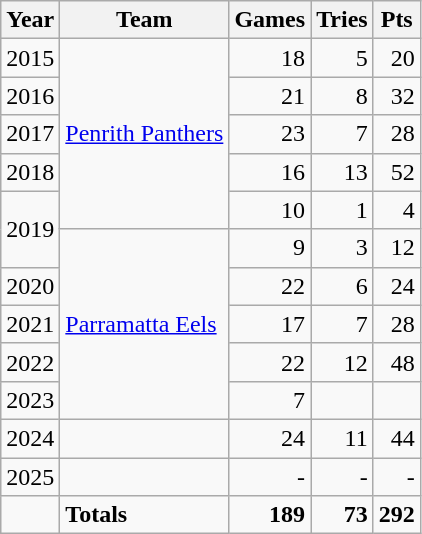<table class="wikitable">
<tr>
<th>Year</th>
<th>Team</th>
<th>Games</th>
<th>Tries</th>
<th>Pts</th>
</tr>
<tr>
<td align=center>2015</td>
<td rowspan="5"> <a href='#'>Penrith Panthers</a></td>
<td align=right>18</td>
<td align=right>5</td>
<td align=right>20</td>
</tr>
<tr>
<td align=center>2016</td>
<td align=right>21</td>
<td align=right>8</td>
<td align=right>32</td>
</tr>
<tr>
<td align=center>2017</td>
<td align=right>23</td>
<td align=right>7</td>
<td align=right>28</td>
</tr>
<tr>
<td align=center>2018</td>
<td align=right>16</td>
<td align=right>13</td>
<td align=right>52</td>
</tr>
<tr>
<td rowspan="2">2019</td>
<td align=right>10</td>
<td align=right>1</td>
<td align=right>4</td>
</tr>
<tr>
<td rowspan="5"> <a href='#'>Parramatta Eels</a></td>
<td align=right>9</td>
<td align=right>3</td>
<td align=right>12</td>
</tr>
<tr>
<td align=center>2020</td>
<td align=right>22</td>
<td align=right>6</td>
<td align=right>24</td>
</tr>
<tr>
<td align=center>2021</td>
<td align=right>17</td>
<td align=right>7</td>
<td align=right>28</td>
</tr>
<tr>
<td align=center>2022</td>
<td align=right>22</td>
<td align=right>12</td>
<td align=right>48</td>
</tr>
<tr>
<td align=center>2023</td>
<td align=right>7</td>
<td align=right></td>
<td align=right></td>
</tr>
<tr>
<td align=center>2024</td>
<td></td>
<td align=right>24</td>
<td align=right>11</td>
<td align=right>44</td>
</tr>
<tr>
<td align=center>2025</td>
<td align=left></td>
<td align=right>-</td>
<td align=right>-</td>
<td align=right>-</td>
</tr>
<tr>
<td></td>
<td align=left><strong>Totals</strong></td>
<td align=right><strong>189</strong></td>
<td align=right><strong>73</strong></td>
<td align=right><strong>292</strong></td>
</tr>
</table>
